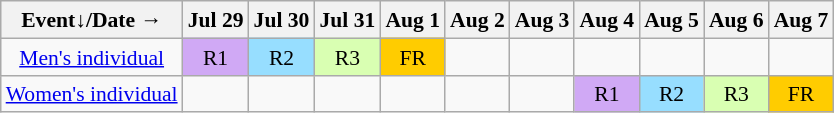<table class="wikitable" style="margin:0.5em auto; font-size:90%; line-height:1.25em; text-align:center;">
<tr>
<th>Event↓/Date →</th>
<th>Jul 29</th>
<th>Jul 30</th>
<th>Jul 31</th>
<th>Aug 1</th>
<th>Aug 2</th>
<th>Aug 3</th>
<th>Aug 4</th>
<th>Aug 5</th>
<th>Aug 6</th>
<th>Aug 7</th>
</tr>
<tr>
<td><a href='#'>Men's individual</a></td>
<td style="background-color:#D0A9F5;text-align:center;">R1</td>
<td style="background-color:#97DEFF;text-align:center;">R2</td>
<td style="background-color:#D9FFB2;text-align:center;">R3</td>
<td style="background-color:#ffcc00;text-align:center;">FR</td>
<td></td>
<td></td>
<td></td>
<td></td>
<td></td>
<td></td>
</tr>
<tr>
<td><a href='#'>Women's individual</a></td>
<td></td>
<td></td>
<td></td>
<td></td>
<td></td>
<td></td>
<td style="background-color:#D0A9F5;text-align:center;">R1</td>
<td style="background-color:#97DEFF;text-align:center;">R2</td>
<td style="background-color:#D9FFB2;text-align:center;">R3</td>
<td style="background-color:#ffcc00;text-align:center;">FR</td>
</tr>
</table>
